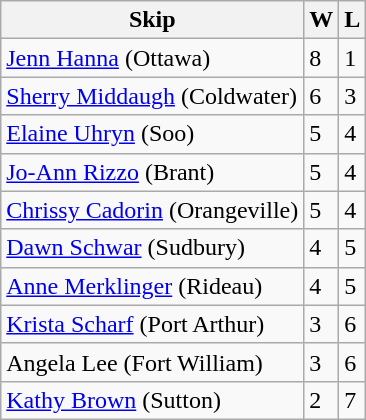<table class="wikitable">
<tr>
<th>Skip</th>
<th>W</th>
<th>L</th>
</tr>
<tr>
<td><a href='#'>Jenn Hanna</a> (Ottawa)</td>
<td>8</td>
<td>1</td>
</tr>
<tr>
<td><a href='#'>Sherry Middaugh</a> (Coldwater)</td>
<td>6</td>
<td>3</td>
</tr>
<tr>
<td><a href='#'>Elaine Uhryn</a> (Soo)</td>
<td>5</td>
<td>4</td>
</tr>
<tr>
<td><a href='#'>Jo-Ann Rizzo</a> (Brant)</td>
<td>5</td>
<td>4</td>
</tr>
<tr>
<td><a href='#'>Chrissy Cadorin</a> (Orangeville)</td>
<td>5</td>
<td>4</td>
</tr>
<tr>
<td><a href='#'>Dawn Schwar</a> (Sudbury)</td>
<td>4</td>
<td>5</td>
</tr>
<tr>
<td><a href='#'>Anne Merklinger</a> (Rideau)</td>
<td>4</td>
<td>5</td>
</tr>
<tr>
<td><a href='#'>Krista Scharf</a> (Port Arthur)</td>
<td>3</td>
<td>6</td>
</tr>
<tr>
<td>Angela Lee (Fort William)</td>
<td>3</td>
<td>6</td>
</tr>
<tr>
<td><a href='#'>Kathy Brown</a> (Sutton)</td>
<td>2</td>
<td>7</td>
</tr>
</table>
